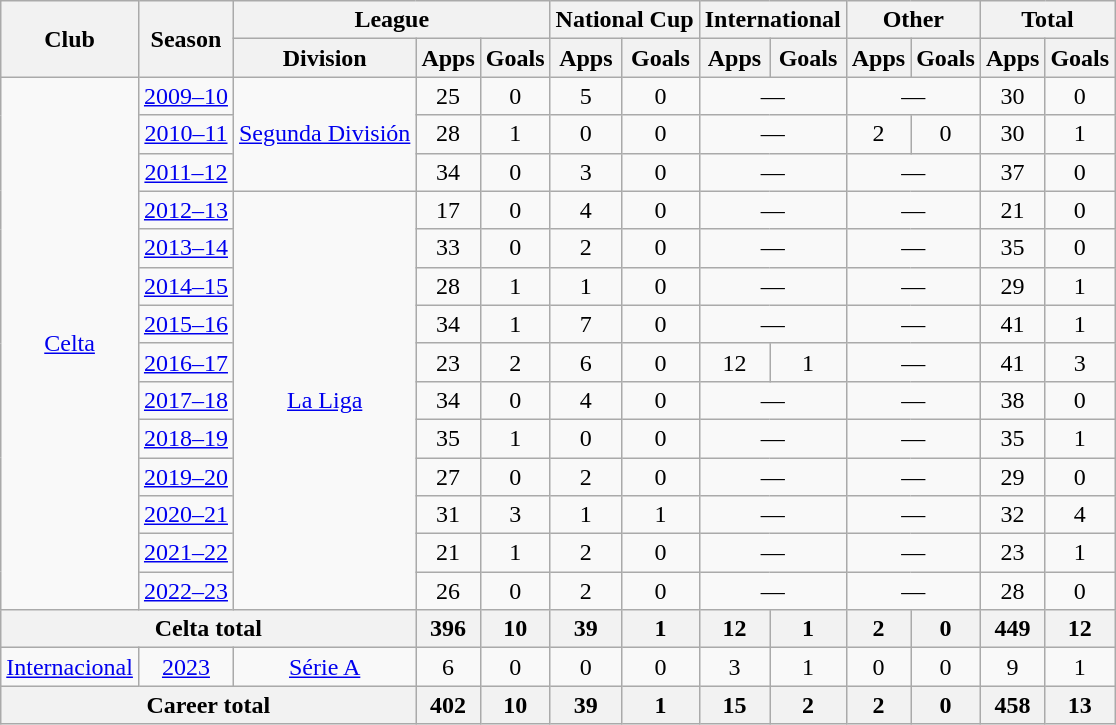<table class="wikitable" style="text-align: center">
<tr>
<th rowspan="2">Club</th>
<th rowspan="2">Season</th>
<th colspan="3">League</th>
<th colspan="2">National Cup</th>
<th colspan="2">International</th>
<th colspan="2">Other</th>
<th colspan="2">Total</th>
</tr>
<tr>
<th>Division</th>
<th>Apps</th>
<th>Goals</th>
<th>Apps</th>
<th>Goals</th>
<th>Apps</th>
<th>Goals</th>
<th>Apps</th>
<th>Goals</th>
<th>Apps</th>
<th>Goals</th>
</tr>
<tr>
<td rowspan="14"><a href='#'>Celta</a></td>
<td><a href='#'>2009–10</a></td>
<td rowspan="3"><a href='#'>Segunda División</a></td>
<td>25</td>
<td>0</td>
<td>5</td>
<td>0</td>
<td colspan="2">—</td>
<td colspan="2">—</td>
<td>30</td>
<td>0</td>
</tr>
<tr>
<td><a href='#'>2010–11</a></td>
<td>28</td>
<td>1</td>
<td>0</td>
<td>0</td>
<td colspan="2">—</td>
<td>2</td>
<td>0</td>
<td>30</td>
<td>1</td>
</tr>
<tr>
<td><a href='#'>2011–12</a></td>
<td>34</td>
<td>0</td>
<td>3</td>
<td>0</td>
<td colspan="2">—</td>
<td colspan="2">—</td>
<td>37</td>
<td>0</td>
</tr>
<tr>
<td><a href='#'>2012–13</a></td>
<td rowspan="11"><a href='#'>La Liga</a></td>
<td>17</td>
<td>0</td>
<td>4</td>
<td>0</td>
<td colspan="2">—</td>
<td colspan="2">—</td>
<td>21</td>
<td>0</td>
</tr>
<tr>
<td><a href='#'>2013–14</a></td>
<td>33</td>
<td>0</td>
<td>2</td>
<td>0</td>
<td colspan="2">—</td>
<td colspan="2">—</td>
<td>35</td>
<td>0</td>
</tr>
<tr>
<td><a href='#'>2014–15</a></td>
<td>28</td>
<td>1</td>
<td>1</td>
<td>0</td>
<td colspan="2">—</td>
<td colspan="2">—</td>
<td>29</td>
<td>1</td>
</tr>
<tr>
<td><a href='#'>2015–16</a></td>
<td>34</td>
<td>1</td>
<td>7</td>
<td>0</td>
<td colspan="2">—</td>
<td colspan="2">—</td>
<td>41</td>
<td>1</td>
</tr>
<tr>
<td><a href='#'>2016–17</a></td>
<td>23</td>
<td>2</td>
<td>6</td>
<td>0</td>
<td>12</td>
<td>1</td>
<td colspan="2">—</td>
<td>41</td>
<td>3</td>
</tr>
<tr>
<td><a href='#'>2017–18</a></td>
<td>34</td>
<td>0</td>
<td>4</td>
<td>0</td>
<td colspan="2">—</td>
<td colspan="2">—</td>
<td>38</td>
<td>0</td>
</tr>
<tr>
<td><a href='#'>2018–19</a></td>
<td>35</td>
<td>1</td>
<td>0</td>
<td>0</td>
<td colspan="2">—</td>
<td colspan="2">—</td>
<td>35</td>
<td>1</td>
</tr>
<tr>
<td><a href='#'>2019–20</a></td>
<td>27</td>
<td>0</td>
<td>2</td>
<td>0</td>
<td colspan="2">—</td>
<td colspan="2">—</td>
<td>29</td>
<td>0</td>
</tr>
<tr>
<td><a href='#'>2020–21</a></td>
<td>31</td>
<td>3</td>
<td>1</td>
<td>1</td>
<td colspan="2">—</td>
<td colspan="2">—</td>
<td>32</td>
<td>4</td>
</tr>
<tr>
<td><a href='#'>2021–22</a></td>
<td>21</td>
<td>1</td>
<td>2</td>
<td>0</td>
<td colspan="2">—</td>
<td colspan="2">—</td>
<td>23</td>
<td>1</td>
</tr>
<tr>
<td><a href='#'>2022–23</a></td>
<td>26</td>
<td>0</td>
<td>2</td>
<td>0</td>
<td colspan="2">—</td>
<td colspan="2">—</td>
<td>28</td>
<td>0</td>
</tr>
<tr>
<th colspan="3">Celta total</th>
<th>396</th>
<th>10</th>
<th>39</th>
<th>1</th>
<th>12</th>
<th>1</th>
<th>2</th>
<th>0</th>
<th>449</th>
<th>12</th>
</tr>
<tr>
<td><a href='#'>Internacional</a></td>
<td><a href='#'>2023</a></td>
<td><a href='#'>Série A</a></td>
<td>6</td>
<td>0</td>
<td>0</td>
<td>0</td>
<td>3</td>
<td>1</td>
<td>0</td>
<td>0</td>
<td>9</td>
<td>1</td>
</tr>
<tr>
<th colspan="3">Career total</th>
<th>402</th>
<th>10</th>
<th>39</th>
<th>1</th>
<th>15</th>
<th>2</th>
<th>2</th>
<th>0</th>
<th>458</th>
<th>13</th>
</tr>
</table>
